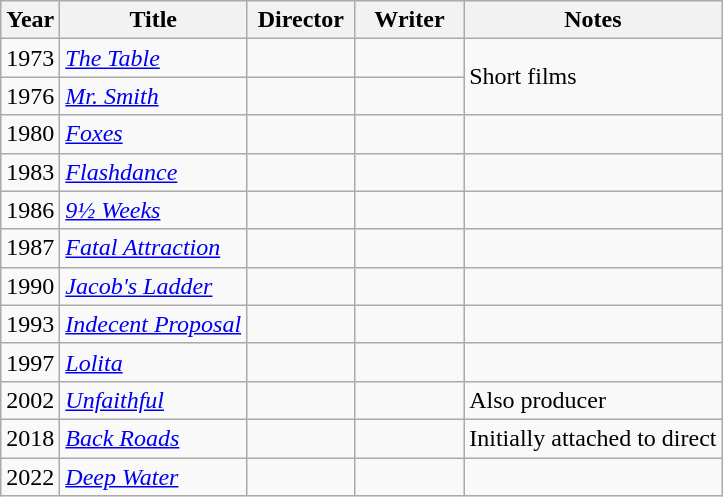<table class="wikitable sortable unsortable">
<tr>
<th>Year</th>
<th>Title</th>
<th width=65>Director</th>
<th width=65>Writer</th>
<th>Notes</th>
</tr>
<tr>
<td>1973</td>
<td><em><a href='#'>The Table</a></em></td>
<td></td>
<td></td>
<td rowspan="2">Short films</td>
</tr>
<tr>
<td>1976</td>
<td><em><a href='#'>Mr. Smith</a></em></td>
<td></td>
<td></td>
</tr>
<tr>
<td>1980</td>
<td><em><a href='#'>Foxes</a></em></td>
<td></td>
<td></td>
<td></td>
</tr>
<tr>
<td>1983</td>
<td><em><a href='#'>Flashdance</a></em></td>
<td></td>
<td></td>
<td></td>
</tr>
<tr>
<td>1986</td>
<td><em><a href='#'>9½ Weeks</a></em></td>
<td></td>
<td></td>
<td></td>
</tr>
<tr>
<td>1987</td>
<td><em><a href='#'>Fatal Attraction</a></em></td>
<td></td>
<td></td>
<td></td>
</tr>
<tr>
<td>1990</td>
<td><em><a href='#'>Jacob's Ladder</a></em></td>
<td></td>
<td></td>
<td></td>
</tr>
<tr>
<td>1993</td>
<td><em><a href='#'>Indecent Proposal</a></em></td>
<td></td>
<td></td>
<td></td>
</tr>
<tr>
<td>1997</td>
<td><em><a href='#'>Lolita</a></em></td>
<td></td>
<td></td>
<td></td>
</tr>
<tr>
<td>2002</td>
<td><em><a href='#'>Unfaithful</a></em></td>
<td></td>
<td></td>
<td>Also producer</td>
</tr>
<tr>
<td>2018</td>
<td><em><a href='#'>Back Roads</a></em></td>
<td></td>
<td></td>
<td>Initially attached to direct</td>
</tr>
<tr>
<td>2022</td>
<td><em><a href='#'>Deep Water</a></em></td>
<td></td>
<td></td>
<td></td>
</tr>
</table>
